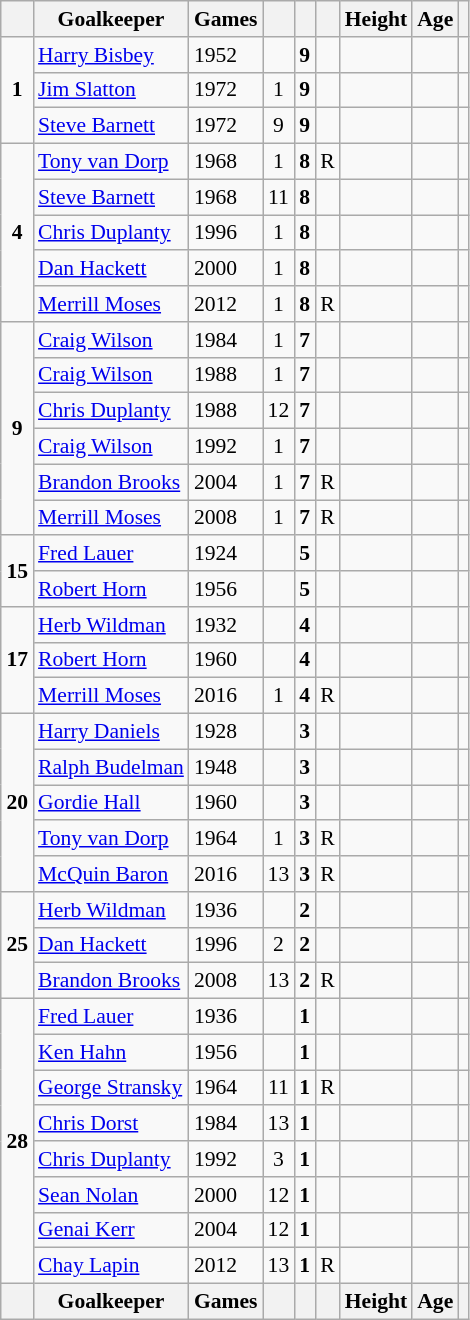<table class="wikitable sortable" style="text-align: center; font-size: 90%; margin-left: 1em;">
<tr>
<th></th>
<th>Goalkeeper</th>
<th>Games</th>
<th></th>
<th></th>
<th></th>
<th>Height</th>
<th>Age</th>
<th></th>
</tr>
<tr>
<td rowspan="3"><strong>1</strong></td>
<td style="text-align: left;" data-sort-value="Bisbey, Harry"><a href='#'>Harry Bisbey</a></td>
<td style="text-align: left;">1952</td>
<td></td>
<td><strong>9</strong></td>
<td></td>
<td style="text-align: left;"></td>
<td></td>
<td style="text-align: left;"></td>
</tr>
<tr>
<td style="text-align: left;" data-sort-value="Slatton, Jim"><a href='#'>Jim Slatton</a></td>
<td style="text-align: left;">1972 </td>
<td>1</td>
<td><strong>9</strong></td>
<td></td>
<td style="text-align: left;"></td>
<td></td>
<td style="text-align: left;"></td>
</tr>
<tr>
<td style="text-align: left;" data-sort-value="Barnett, Steve"><a href='#'>Steve Barnett</a></td>
<td style="text-align: left;">1972 </td>
<td>9</td>
<td><strong>9</strong></td>
<td></td>
<td style="text-align: left;"></td>
<td></td>
<td style="text-align: left;"></td>
</tr>
<tr>
<td rowspan="5"><strong>4</strong></td>
<td style="text-align: left;" data-sort-value="van Dorp, Tony"><a href='#'>Tony van Dorp</a></td>
<td style="text-align: left;">1968</td>
<td>1</td>
<td><strong>8</strong></td>
<td>R</td>
<td style="text-align: left;"></td>
<td></td>
<td style="text-align: left;"></td>
</tr>
<tr>
<td style="text-align: left;" data-sort-value="Barnett, Steve"><a href='#'>Steve Barnett</a></td>
<td style="text-align: left;">1968</td>
<td>11</td>
<td><strong>8</strong></td>
<td></td>
<td style="text-align: left;"></td>
<td></td>
<td style="text-align: left;"></td>
</tr>
<tr>
<td style="text-align: left;" data-sort-value="Duplanty, Chris"><a href='#'>Chris Duplanty</a></td>
<td style="text-align: left;">1996</td>
<td>1</td>
<td><strong>8</strong></td>
<td></td>
<td style="text-align: left;"></td>
<td></td>
<td style="text-align: left;"></td>
</tr>
<tr>
<td style="text-align: left;" data-sort-value="Hackett, Dan"><a href='#'>Dan Hackett</a></td>
<td style="text-align: left;">2000</td>
<td>1</td>
<td><strong>8</strong></td>
<td></td>
<td style="text-align: left;"></td>
<td></td>
<td style="text-align: left;"></td>
</tr>
<tr>
<td style="text-align: left;" data-sort-value="Moses, Merrill"><a href='#'>Merrill Moses</a></td>
<td style="text-align: left;">2012</td>
<td>1</td>
<td><strong>8</strong></td>
<td>R</td>
<td style="text-align: left;"></td>
<td></td>
<td style="text-align: left;"></td>
</tr>
<tr>
<td rowspan="6"><strong>9</strong></td>
<td style="text-align: left;" data-sort-value="Wilson, Craig"><a href='#'>Craig Wilson</a></td>
<td style="text-align: left;">1984 </td>
<td>1</td>
<td><strong>7</strong></td>
<td></td>
<td style="text-align: left;"></td>
<td></td>
<td style="text-align: left;"></td>
</tr>
<tr>
<td style="text-align: left;" data-sort-value="Wilson, Craig"><a href='#'>Craig Wilson</a></td>
<td style="text-align: left;">1988 </td>
<td>1</td>
<td><strong>7</strong></td>
<td></td>
<td style="text-align: left;"></td>
<td></td>
<td style="text-align: left;"></td>
</tr>
<tr>
<td style="text-align: left;" data-sort-value="Duplanty, Chris"><a href='#'>Chris Duplanty</a></td>
<td style="text-align: left;">1988 </td>
<td>12</td>
<td><strong>7</strong></td>
<td></td>
<td style="text-align: left;"></td>
<td></td>
<td style="text-align: left;"></td>
</tr>
<tr>
<td style="text-align: left;" data-sort-value="Wilson, Craig"><a href='#'>Craig Wilson</a></td>
<td style="text-align: left;">1992</td>
<td>1</td>
<td><strong>7</strong></td>
<td></td>
<td style="text-align: left;"></td>
<td></td>
<td style="text-align: left;"></td>
</tr>
<tr>
<td style="text-align: left;" data-sort-value="Brooks, Brandon"><a href='#'>Brandon Brooks</a></td>
<td style="text-align: left;">2004</td>
<td>1</td>
<td><strong>7</strong></td>
<td>R</td>
<td style="text-align: left;"></td>
<td></td>
<td style="text-align: left;"></td>
</tr>
<tr>
<td style="text-align: left;" data-sort-value="Moses, Merrill"><a href='#'>Merrill Moses</a></td>
<td style="text-align: left;">2008 </td>
<td>1</td>
<td><strong>7</strong></td>
<td>R</td>
<td style="text-align: left;"></td>
<td></td>
<td style="text-align: left;"></td>
</tr>
<tr>
<td rowspan="2"><strong>15</strong></td>
<td style="text-align: left;" data-sort-value="Lauer, Fred"><a href='#'>Fred Lauer</a></td>
<td style="text-align: left;">1924 </td>
<td></td>
<td><strong>5</strong></td>
<td></td>
<td style="text-align: left;"></td>
<td></td>
<td style="text-align: left;"></td>
</tr>
<tr>
<td style="text-align: left;" data-sort-value="Horn, Robert"><a href='#'>Robert Horn</a></td>
<td style="text-align: left;">1956</td>
<td></td>
<td><strong>5</strong></td>
<td></td>
<td style="text-align: left;"></td>
<td></td>
<td style="text-align: left;"></td>
</tr>
<tr>
<td rowspan="3"><strong>17</strong></td>
<td style="text-align: left;" data-sort-value="Wildman, Herb"><a href='#'>Herb Wildman</a></td>
<td style="text-align: left;">1932 </td>
<td></td>
<td><strong>4</strong></td>
<td></td>
<td style="text-align: left;"></td>
<td></td>
<td style="text-align: left;"></td>
</tr>
<tr>
<td style="text-align: left;" data-sort-value="Horn, Robert"><a href='#'>Robert Horn</a></td>
<td style="text-align: left;">1960</td>
<td></td>
<td><strong>4</strong></td>
<td></td>
<td style="text-align: left;"></td>
<td></td>
<td style="text-align: left;"></td>
</tr>
<tr>
<td style="text-align: left;" data-sort-value="Moses, Merrill"><a href='#'>Merrill Moses</a></td>
<td style="text-align: left;">2016</td>
<td>1</td>
<td><strong>4</strong></td>
<td>R</td>
<td style="text-align: left;"></td>
<td></td>
<td style="text-align: left;"></td>
</tr>
<tr>
<td rowspan="5"><strong>20</strong></td>
<td style="text-align: left;" data-sort-value="Daniels, Harry"><a href='#'>Harry Daniels</a></td>
<td style="text-align: left;">1928</td>
<td></td>
<td><strong>3</strong></td>
<td></td>
<td style="text-align: left;"></td>
<td></td>
<td style="text-align: left;"></td>
</tr>
<tr>
<td style="text-align: left;" data-sort-value="Budelman, Ralph"><a href='#'>Ralph Budelman</a></td>
<td style="text-align: left;">1948</td>
<td></td>
<td><strong>3</strong></td>
<td></td>
<td style="text-align: left;"></td>
<td></td>
<td style="text-align: left;"></td>
</tr>
<tr>
<td style="text-align: left;" data-sort-value="Hall, Gordie"><a href='#'>Gordie Hall</a></td>
<td style="text-align: left;">1960</td>
<td></td>
<td><strong>3</strong></td>
<td></td>
<td style="text-align: left;"></td>
<td></td>
<td style="text-align: left;"></td>
</tr>
<tr>
<td style="text-align: left;" data-sort-value="van Dorp, Tony"><a href='#'>Tony van Dorp</a></td>
<td style="text-align: left;">1964</td>
<td>1</td>
<td><strong>3</strong></td>
<td>R</td>
<td style="text-align: left;"></td>
<td></td>
<td style="text-align: left;"></td>
</tr>
<tr>
<td style="text-align: left;" data-sort-value="Baron, McQuin"><a href='#'>McQuin Baron</a></td>
<td style="text-align: left;">2016</td>
<td>13</td>
<td><strong>3</strong></td>
<td>R</td>
<td style="text-align: left;"></td>
<td></td>
<td style="text-align: left;"></td>
</tr>
<tr>
<td rowspan="3"><strong>25</strong></td>
<td style="text-align: left;" data-sort-value="Wildman, Herb"><a href='#'>Herb Wildman</a></td>
<td style="text-align: left;">1936</td>
<td></td>
<td><strong>2</strong></td>
<td></td>
<td style="text-align: left;"></td>
<td></td>
<td style="text-align: left;"></td>
</tr>
<tr>
<td style="text-align: left;" data-sort-value="Hackett, Dan"><a href='#'>Dan Hackett</a></td>
<td style="text-align: left;">1996</td>
<td>2</td>
<td><strong>2</strong></td>
<td></td>
<td style="text-align: left;"></td>
<td></td>
<td style="text-align: left;"></td>
</tr>
<tr>
<td style="text-align: left;" data-sort-value="Brooks, Brandon"><a href='#'>Brandon Brooks</a></td>
<td style="text-align: left;">2008 </td>
<td>13</td>
<td><strong>2</strong></td>
<td>R</td>
<td style="text-align: left;"></td>
<td></td>
<td style="text-align: left;"></td>
</tr>
<tr>
<td rowspan="8"><strong>28</strong></td>
<td style="text-align: left;" data-sort-value="Lauer, Fred"><a href='#'>Fred Lauer</a></td>
<td style="text-align: left;">1936</td>
<td></td>
<td><strong>1</strong></td>
<td></td>
<td style="text-align: left;"></td>
<td></td>
<td style="text-align: left;"></td>
</tr>
<tr>
<td style="text-align: left;" data-sort-value="Hahn, Ken"><a href='#'>Ken Hahn</a></td>
<td style="text-align: left;">1956</td>
<td></td>
<td><strong>1</strong></td>
<td></td>
<td style="text-align: left;"></td>
<td></td>
<td style="text-align: left;"></td>
</tr>
<tr>
<td style="text-align: left;" data-sort-value="Stransky, George"><a href='#'>George Stransky</a></td>
<td style="text-align: left;">1964</td>
<td>11</td>
<td><strong>1</strong></td>
<td>R</td>
<td style="text-align: left;"></td>
<td></td>
<td style="text-align: left;"></td>
</tr>
<tr>
<td style="text-align: left;" data-sort-value="Dorst, Chris"><a href='#'>Chris Dorst</a></td>
<td style="text-align: left;">1984 </td>
<td>13</td>
<td><strong>1</strong></td>
<td></td>
<td style="text-align: left;"></td>
<td></td>
<td style="text-align: left;"></td>
</tr>
<tr>
<td style="text-align: left;" data-sort-value="Duplanty, Chris"><a href='#'>Chris Duplanty</a></td>
<td style="text-align: left;">1992</td>
<td>3</td>
<td><strong>1</strong></td>
<td></td>
<td style="text-align: left;"></td>
<td></td>
<td style="text-align: left;"></td>
</tr>
<tr>
<td style="text-align: left;" data-sort-value="Nolan, Sean"><a href='#'>Sean Nolan</a></td>
<td style="text-align: left;">2000</td>
<td>12</td>
<td><strong>1</strong></td>
<td></td>
<td style="text-align: left;"></td>
<td></td>
<td style="text-align: left;"></td>
</tr>
<tr>
<td style="text-align: left;" data-sort-value="Kerr, Genai"><a href='#'>Genai Kerr</a></td>
<td style="text-align: left;">2004</td>
<td>12</td>
<td><strong>1</strong></td>
<td></td>
<td style="text-align: left;"></td>
<td></td>
<td style="text-align: left;"></td>
</tr>
<tr>
<td style="text-align: left;" data-sort-value="Lapin, Chay"><a href='#'>Chay Lapin</a></td>
<td style="text-align: left;">2012</td>
<td>13</td>
<td><strong>1</strong></td>
<td>R</td>
<td style="text-align: left;"></td>
<td></td>
<td style="text-align: left;"></td>
</tr>
<tr>
<th></th>
<th>Goalkeeper</th>
<th>Games</th>
<th></th>
<th></th>
<th></th>
<th>Height</th>
<th>Age</th>
<th></th>
</tr>
</table>
